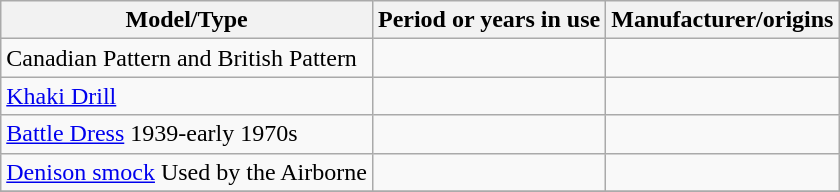<table class="wikitable">
<tr>
<th>Model/Type</th>
<th>Period or years in use</th>
<th>Manufacturer/origins</th>
</tr>
<tr>
<td>Canadian Pattern and British Pattern</td>
<td></td>
<td></td>
</tr>
<tr>
<td><a href='#'>Khaki Drill</a></td>
<td></td>
<td></td>
</tr>
<tr>
<td><a href='#'>Battle Dress</a> 1939-early 1970s</td>
<td></td>
<td></td>
</tr>
<tr>
<td><a href='#'>Denison smock</a> Used by the Airborne</td>
<td></td>
<td></td>
</tr>
<tr>
</tr>
</table>
